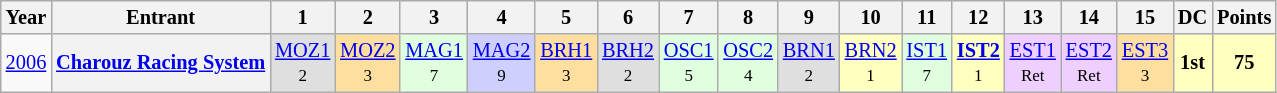<table class="wikitable" style="text-align:center; font-size:85%">
<tr>
<th>Year</th>
<th>Entrant</th>
<th>1</th>
<th>2</th>
<th>3</th>
<th>4</th>
<th>5</th>
<th>6</th>
<th>7</th>
<th>8</th>
<th>9</th>
<th>10</th>
<th>11</th>
<th>12</th>
<th>13</th>
<th>14</th>
<th>15</th>
<th>DC</th>
<th>Points</th>
</tr>
<tr>
<td><a href='#'>2006</a></td>
<th nowrap><a href='#'>Charouz Racing System</a></th>
<td style="background:#DFDFDF;"><a href='#'>MOZ1</a><br><small>2</small></td>
<td style="background:#FFDF9F;"><a href='#'>MOZ2</a><br><small>3</small></td>
<td style="background:#DFFFDF;"><a href='#'>MAG1</a><br><small>7</small></td>
<td style="background:#CFCFFF;"><a href='#'>MAG2</a><br><small>9</small></td>
<td style="background:#FFDF9F;"><a href='#'>BRH1</a><br><small>3</small></td>
<td style="background:#DFDFDF;"><a href='#'>BRH2</a><br><small>2</small></td>
<td style="background:#DFFFDF;"><a href='#'>OSC1</a><br><small>5</small></td>
<td style="background:#DFFFDF;"><a href='#'>OSC2</a><br><small>4</small></td>
<td style="background:#DFDFDF;"><a href='#'>BRN1</a><br><small>2</small></td>
<td style="background:#FFFFBF;"><a href='#'>BRN2</a><br><small>1</small></td>
<td style="background:#DFFFDF;"><a href='#'>IST1</a><br><small>7</small></td>
<td style="background:#FFFFBF;"><strong><a href='#'>IST2</a></strong><br><small>1</small></td>
<td style="background:#EFCFFF;"><a href='#'>EST1</a><br><small>Ret</small></td>
<td style="background:#EFCFFF;"><a href='#'>EST2</a><br><small>Ret</small></td>
<td style="background:#FFDF9F;"><a href='#'>EST3</a><br><small>3</small></td>
<td style="background:#FFFFBF;"><strong>1st</strong></td>
<td style="background:#FFFFBF;"><strong>75</strong></td>
</tr>
</table>
